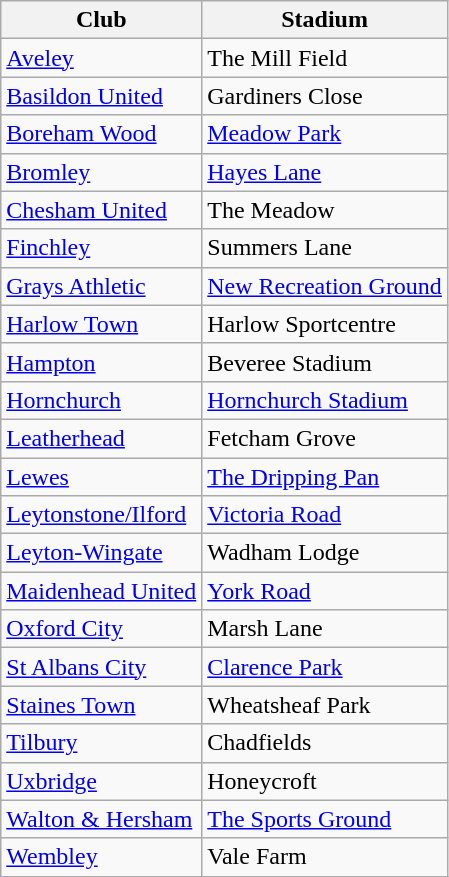<table class="wikitable sortable">
<tr>
<th>Club</th>
<th>Stadium</th>
</tr>
<tr>
<td><a href='#'>Aveley</a></td>
<td>The Mill Field</td>
</tr>
<tr>
<td><a href='#'>Basildon United</a></td>
<td>Gardiners Close</td>
</tr>
<tr>
<td><a href='#'>Boreham Wood</a></td>
<td><a href='#'>Meadow Park</a></td>
</tr>
<tr>
<td><a href='#'>Bromley</a></td>
<td><a href='#'>Hayes Lane</a></td>
</tr>
<tr>
<td><a href='#'>Chesham United</a></td>
<td>The Meadow</td>
</tr>
<tr>
<td><a href='#'>Finchley</a></td>
<td>Summers Lane</td>
</tr>
<tr>
<td><a href='#'>Grays Athletic</a></td>
<td><a href='#'>New Recreation Ground</a></td>
</tr>
<tr>
<td><a href='#'>Harlow Town</a></td>
<td>Harlow Sportcentre</td>
</tr>
<tr>
<td><a href='#'>Hampton</a></td>
<td>Beveree Stadium</td>
</tr>
<tr>
<td><a href='#'>Hornchurch</a></td>
<td><a href='#'>Hornchurch Stadium</a></td>
</tr>
<tr>
<td><a href='#'>Leatherhead</a></td>
<td>Fetcham Grove</td>
</tr>
<tr>
<td><a href='#'>Lewes</a></td>
<td><a href='#'>The Dripping Pan</a></td>
</tr>
<tr>
<td><a href='#'>Leytonstone/Ilford</a></td>
<td><a href='#'>Victoria Road</a></td>
</tr>
<tr>
<td><a href='#'>Leyton-Wingate</a></td>
<td>Wadham Lodge</td>
</tr>
<tr>
<td><a href='#'>Maidenhead United</a></td>
<td><a href='#'>York Road</a></td>
</tr>
<tr>
<td><a href='#'>Oxford City</a></td>
<td>Marsh Lane</td>
</tr>
<tr>
<td><a href='#'>St Albans City</a></td>
<td><a href='#'>Clarence Park</a></td>
</tr>
<tr>
<td><a href='#'>Staines Town</a></td>
<td>Wheatsheaf Park</td>
</tr>
<tr>
<td><a href='#'>Tilbury</a></td>
<td>Chadfields</td>
</tr>
<tr>
<td><a href='#'>Uxbridge</a></td>
<td>Honeycroft</td>
</tr>
<tr>
<td><a href='#'>Walton & Hersham</a></td>
<td><a href='#'>The Sports Ground</a></td>
</tr>
<tr>
<td><a href='#'>Wembley</a></td>
<td>Vale Farm</td>
</tr>
</table>
